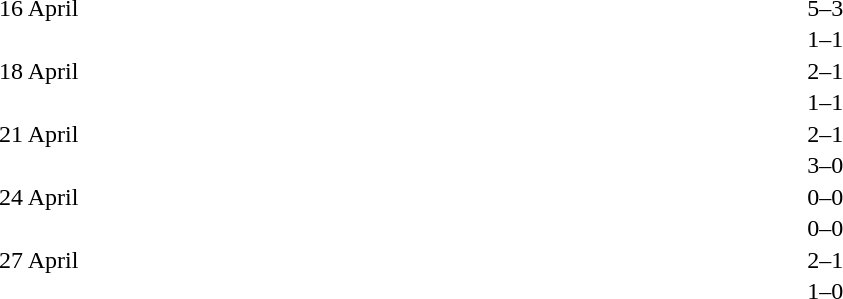<table cellspacing=1 width=70%>
<tr>
<th width=25%></th>
<th width=30%></th>
<th width=15%></th>
<th width=30%></th>
</tr>
<tr>
<td>16 April</td>
<td align=right></td>
<td align=center>5–3</td>
<td></td>
</tr>
<tr>
<td></td>
<td align=right></td>
<td align=center>1–1</td>
<td></td>
</tr>
<tr>
<td>18 April</td>
<td align=right></td>
<td align=center>2–1</td>
<td></td>
</tr>
<tr>
<td></td>
<td align=right></td>
<td align=center>1–1</td>
<td></td>
</tr>
<tr>
<td>21 April</td>
<td align=right></td>
<td align=center>2–1</td>
<td></td>
</tr>
<tr>
<td></td>
<td align=right></td>
<td align=center>3–0</td>
<td></td>
</tr>
<tr>
<td>24 April</td>
<td align=right></td>
<td align=center>0–0</td>
<td></td>
</tr>
<tr>
<td></td>
<td align=right></td>
<td align=center>0–0</td>
<td></td>
</tr>
<tr>
<td>27 April</td>
<td align=right></td>
<td align=center>2–1</td>
<td></td>
</tr>
<tr>
<td></td>
<td align=right></td>
<td align=center>1–0</td>
<td></td>
</tr>
</table>
